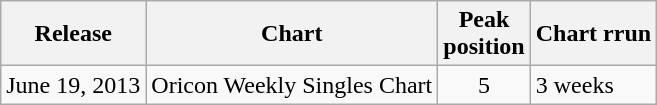<table class="wikitable">
<tr>
<th align="left">Release</th>
<th align="left">Chart</th>
<th align="left">Peak<br>position</th>
<th>Chart rrun</th>
</tr>
<tr>
<td align="left">June 19, 2013</td>
<td align="left">Oricon Weekly Singles Chart</td>
<td align="center">5</td>
<td>3 weeks</td>
</tr>
</table>
